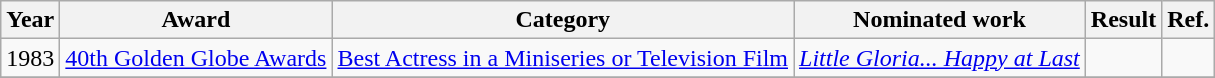<table class="wikitable sortable plainrowheaders" style="text-align:center;">
<tr>
<th>Year</th>
<th>Award</th>
<th>Category</th>
<th>Nominated work</th>
<th>Result</th>
<th>Ref.</th>
</tr>
<tr>
<td>1983</td>
<td><a href='#'>40th Golden Globe Awards</a></td>
<td><a href='#'>Best Actress in a Miniseries or Television Film</a></td>
<td><em><a href='#'>Little Gloria... Happy at Last</a></em></td>
<td></td>
<td></td>
</tr>
<tr>
</tr>
</table>
